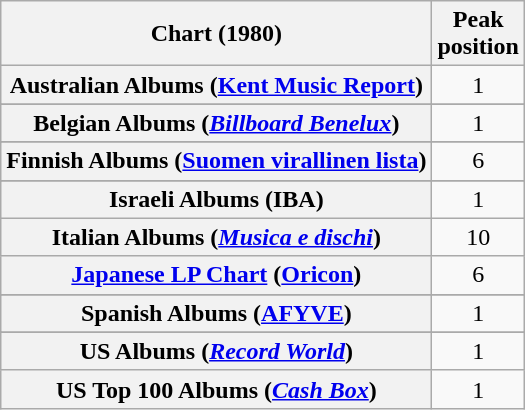<table class="wikitable sortable plainrowheaders" style="text-align:center">
<tr>
<th scope="col">Chart (1980)</th>
<th scope="col">Peak<br>position</th>
</tr>
<tr>
<th scope="row">Australian Albums (<a href='#'>Kent Music Report</a>)</th>
<td>1</td>
</tr>
<tr>
</tr>
<tr>
<th scope="row">Belgian Albums (<em><a href='#'>Billboard Benelux</a></em>)</th>
<td>1</td>
</tr>
<tr>
</tr>
<tr>
</tr>
<tr>
<th scope="row">Finnish Albums (<a href='#'>Suomen virallinen lista</a>)</th>
<td>6</td>
</tr>
<tr>
</tr>
<tr>
<th scope="row">Israeli Albums (IBA)</th>
<td>1</td>
</tr>
<tr>
<th scope="row">Italian Albums (<em><a href='#'>Musica e dischi</a></em>)</th>
<td>10</td>
</tr>
<tr>
<th scope="row"><a href='#'>Japanese LP Chart</a> (<a href='#'>Oricon</a>)</th>
<td align="center">6</td>
</tr>
<tr>
</tr>
<tr>
</tr>
<tr>
<th scope="row">Spanish Albums (<a href='#'>AFYVE</a>)</th>
<td align="center">1</td>
</tr>
<tr>
</tr>
<tr>
</tr>
<tr>
</tr>
<tr>
<th scope="row">US Albums (<em><a href='#'>Record World</a></em>)</th>
<td>1</td>
</tr>
<tr>
<th scope="row">US Top 100 Albums (<em><a href='#'>Cash Box</a></em>)</th>
<td>1</td>
</tr>
</table>
